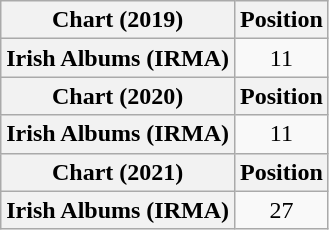<table class="wikitable plainrowheaders" style="text-align:center">
<tr>
<th scope="col">Chart (2019)</th>
<th scope="col">Position</th>
</tr>
<tr>
<th scope="row">Irish Albums (IRMA)</th>
<td>11</td>
</tr>
<tr>
<th scope="col">Chart (2020)</th>
<th scope="col">Position</th>
</tr>
<tr>
<th scope="row">Irish Albums (IRMA)</th>
<td>11</td>
</tr>
<tr>
<th scope="col">Chart (2021)</th>
<th scope="col">Position</th>
</tr>
<tr>
<th scope="row">Irish Albums (IRMA)</th>
<td>27</td>
</tr>
</table>
